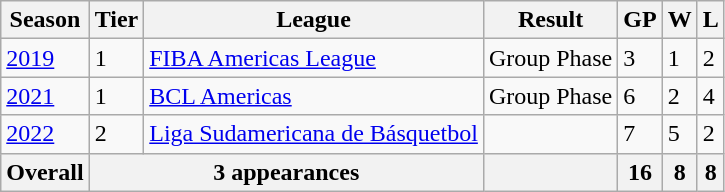<table class="wikitable">
<tr>
<th>Season</th>
<th>Tier</th>
<th>League</th>
<th>Result</th>
<th>GP</th>
<th>W</th>
<th>L</th>
</tr>
<tr>
<td><a href='#'>2019</a></td>
<td>1</td>
<td><a href='#'>FIBA Americas League</a></td>
<td>Group Phase</td>
<td>3</td>
<td>1</td>
<td>2</td>
</tr>
<tr>
<td><a href='#'>2021</a></td>
<td>1</td>
<td><a href='#'>BCL Americas</a></td>
<td>Group Phase</td>
<td>6</td>
<td>2</td>
<td>4</td>
</tr>
<tr>
<td><a href='#'>2022</a></td>
<td>2</td>
<td><a href='#'>Liga Sudamericana de Básquetbol</a></td>
<td></td>
<td>7</td>
<td>5</td>
<td>2</td>
</tr>
<tr>
<th>Overall</th>
<th colspan="2">3 appearances</th>
<th></th>
<th>16</th>
<th>8</th>
<th>8</th>
</tr>
</table>
